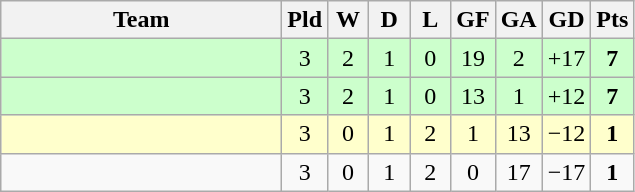<table class="wikitable" style="text-align:center;">
<tr>
<th width=180>Team</th>
<th width=20>Pld</th>
<th width=20>W</th>
<th width=20>D</th>
<th width=20>L</th>
<th width=20>GF</th>
<th width=20>GA</th>
<th width=20>GD</th>
<th width=20>Pts</th>
</tr>
<tr bgcolor="ccffcc">
<td align="left"></td>
<td>3</td>
<td>2</td>
<td>1</td>
<td>0</td>
<td>19</td>
<td>2</td>
<td>+17</td>
<td><strong>7</strong></td>
</tr>
<tr bgcolor="ccffcc">
<td align="left"><em></em></td>
<td>3</td>
<td>2</td>
<td>1</td>
<td>0</td>
<td>13</td>
<td>1</td>
<td>+12</td>
<td><strong>7</strong></td>
</tr>
<tr bgcolor="ffffcc">
<td align="left"></td>
<td>3</td>
<td>0</td>
<td>1</td>
<td>2</td>
<td>1</td>
<td>13</td>
<td>−12</td>
<td><strong>1</strong></td>
</tr>
<tr>
<td align="left"></td>
<td>3</td>
<td>0</td>
<td>1</td>
<td>2</td>
<td>0</td>
<td>17</td>
<td>−17</td>
<td><strong>1</strong></td>
</tr>
</table>
